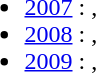<table style="width:100%;">
<tr>
<td style="vertical-align:top; width:33%; text-align:left;"><br><ul><li><a href='#'>2007</a> : , </li><li><a href='#'>2008</a> : , </li><li><a href='#'>2009</a> : , </li></ul></td>
</tr>
</table>
